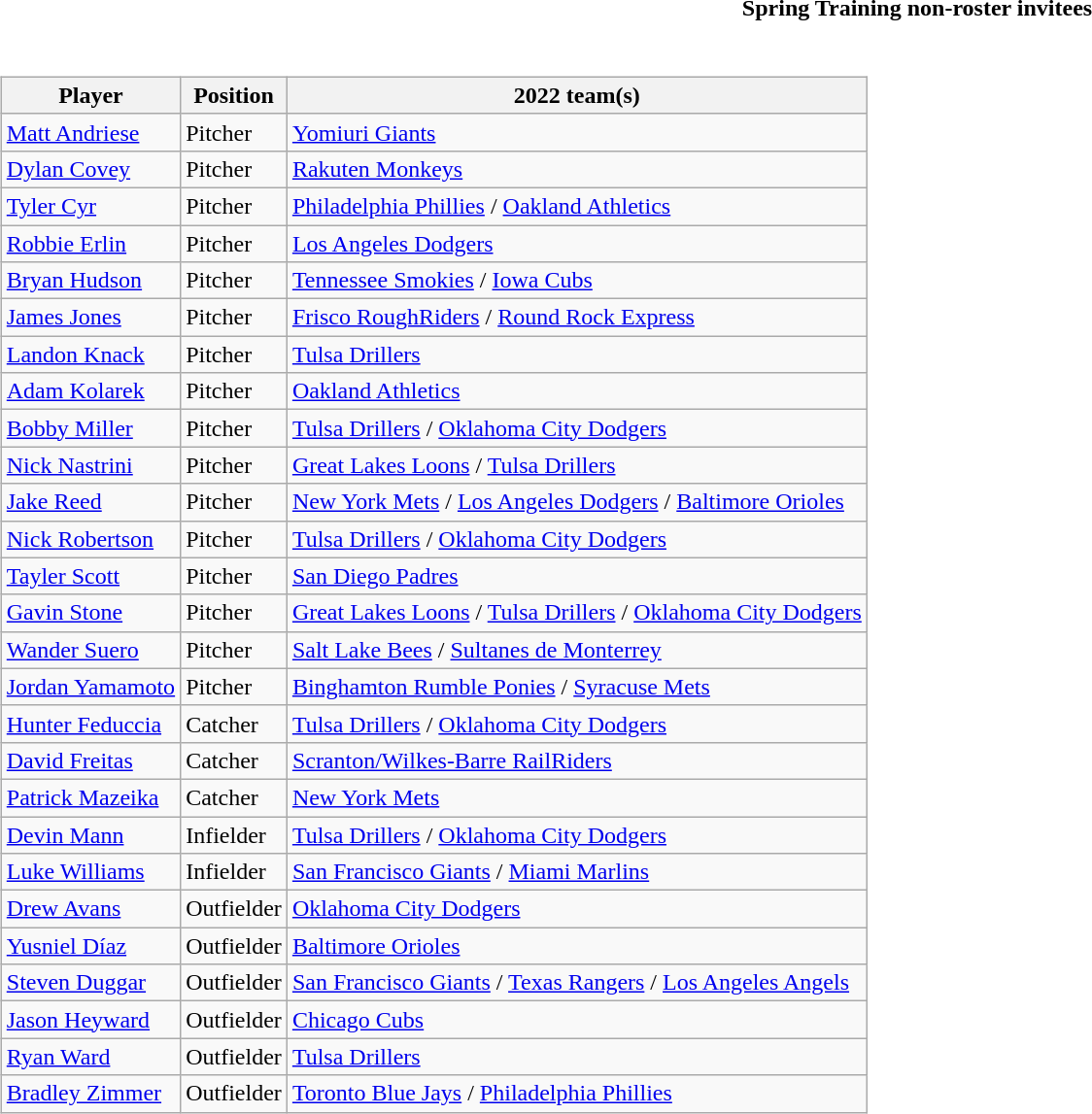<table class="toccolours collapsible collapsed" style="width:100%; background:inherit">
<tr>
<th>Spring Training non-roster invitees</th>
</tr>
<tr>
<td><br><table class="wikitable">
<tr>
<th>Player</th>
<th>Position</th>
<th>2022 team(s)</th>
</tr>
<tr>
<td><a href='#'>Matt Andriese</a></td>
<td>Pitcher</td>
<td><a href='#'>Yomiuri Giants</a></td>
</tr>
<tr>
<td><a href='#'>Dylan Covey</a></td>
<td>Pitcher</td>
<td><a href='#'>Rakuten Monkeys</a></td>
</tr>
<tr>
<td><a href='#'>Tyler Cyr</a></td>
<td>Pitcher</td>
<td><a href='#'>Philadelphia Phillies</a> / <a href='#'>Oakland Athletics</a></td>
</tr>
<tr>
<td><a href='#'>Robbie Erlin</a></td>
<td>Pitcher</td>
<td><a href='#'>Los Angeles Dodgers</a></td>
</tr>
<tr>
<td><a href='#'>Bryan Hudson</a></td>
<td>Pitcher</td>
<td><a href='#'>Tennessee Smokies</a> / <a href='#'>Iowa Cubs</a></td>
</tr>
<tr>
<td><a href='#'>James Jones</a></td>
<td>Pitcher</td>
<td><a href='#'>Frisco RoughRiders</a> / <a href='#'>Round Rock Express</a></td>
</tr>
<tr>
<td><a href='#'>Landon Knack</a></td>
<td>Pitcher</td>
<td><a href='#'>Tulsa Drillers</a></td>
</tr>
<tr>
<td><a href='#'>Adam Kolarek</a></td>
<td>Pitcher</td>
<td><a href='#'>Oakland Athletics</a></td>
</tr>
<tr>
<td><a href='#'>Bobby Miller</a></td>
<td>Pitcher</td>
<td><a href='#'>Tulsa Drillers</a> / <a href='#'>Oklahoma City Dodgers</a></td>
</tr>
<tr>
<td><a href='#'>Nick Nastrini</a></td>
<td>Pitcher</td>
<td><a href='#'>Great Lakes Loons</a> / <a href='#'>Tulsa Drillers</a></td>
</tr>
<tr>
<td><a href='#'>Jake Reed</a></td>
<td>Pitcher</td>
<td><a href='#'>New York Mets</a> / <a href='#'>Los Angeles Dodgers</a> / <a href='#'>Baltimore Orioles</a></td>
</tr>
<tr>
<td><a href='#'>Nick Robertson</a></td>
<td>Pitcher</td>
<td><a href='#'>Tulsa Drillers</a> / <a href='#'>Oklahoma City Dodgers</a></td>
</tr>
<tr>
<td><a href='#'>Tayler Scott</a></td>
<td>Pitcher</td>
<td><a href='#'>San Diego Padres</a></td>
</tr>
<tr>
<td><a href='#'>Gavin Stone</a></td>
<td>Pitcher</td>
<td><a href='#'>Great Lakes Loons</a> / <a href='#'>Tulsa Drillers</a> / <a href='#'>Oklahoma City Dodgers</a></td>
</tr>
<tr>
<td><a href='#'>Wander Suero</a></td>
<td>Pitcher</td>
<td><a href='#'>Salt Lake Bees</a> / <a href='#'>Sultanes de Monterrey</a></td>
</tr>
<tr>
<td><a href='#'>Jordan Yamamoto</a></td>
<td>Pitcher</td>
<td><a href='#'>Binghamton Rumble Ponies</a> / <a href='#'>Syracuse Mets</a></td>
</tr>
<tr>
<td><a href='#'>Hunter Feduccia</a></td>
<td>Catcher</td>
<td><a href='#'>Tulsa Drillers</a> / <a href='#'>Oklahoma City Dodgers</a></td>
</tr>
<tr>
<td><a href='#'>David Freitas</a></td>
<td>Catcher</td>
<td><a href='#'>Scranton/Wilkes-Barre RailRiders</a></td>
</tr>
<tr>
<td><a href='#'>Patrick Mazeika</a></td>
<td>Catcher</td>
<td><a href='#'>New York Mets</a></td>
</tr>
<tr>
<td><a href='#'>Devin Mann</a></td>
<td>Infielder</td>
<td><a href='#'>Tulsa Drillers</a> / <a href='#'>Oklahoma City Dodgers</a></td>
</tr>
<tr>
<td><a href='#'>Luke Williams</a></td>
<td>Infielder</td>
<td><a href='#'>San Francisco Giants</a> / <a href='#'>Miami Marlins</a></td>
</tr>
<tr>
<td><a href='#'>Drew Avans</a></td>
<td>Outfielder</td>
<td><a href='#'>Oklahoma City Dodgers</a></td>
</tr>
<tr>
<td><a href='#'>Yusniel Díaz</a></td>
<td>Outfielder</td>
<td><a href='#'>Baltimore Orioles</a></td>
</tr>
<tr>
<td><a href='#'>Steven Duggar</a></td>
<td>Outfielder</td>
<td><a href='#'>San Francisco Giants</a> / <a href='#'>Texas Rangers</a> / <a href='#'>Los Angeles Angels</a></td>
</tr>
<tr>
<td><a href='#'>Jason Heyward</a></td>
<td>Outfielder</td>
<td><a href='#'>Chicago Cubs</a></td>
</tr>
<tr>
<td><a href='#'>Ryan Ward</a></td>
<td>Outfielder</td>
<td><a href='#'>Tulsa Drillers</a></td>
</tr>
<tr>
<td><a href='#'>Bradley Zimmer</a></td>
<td>Outfielder</td>
<td><a href='#'>Toronto Blue Jays</a> / <a href='#'>Philadelphia Phillies</a></td>
</tr>
</table>
</td>
</tr>
</table>
